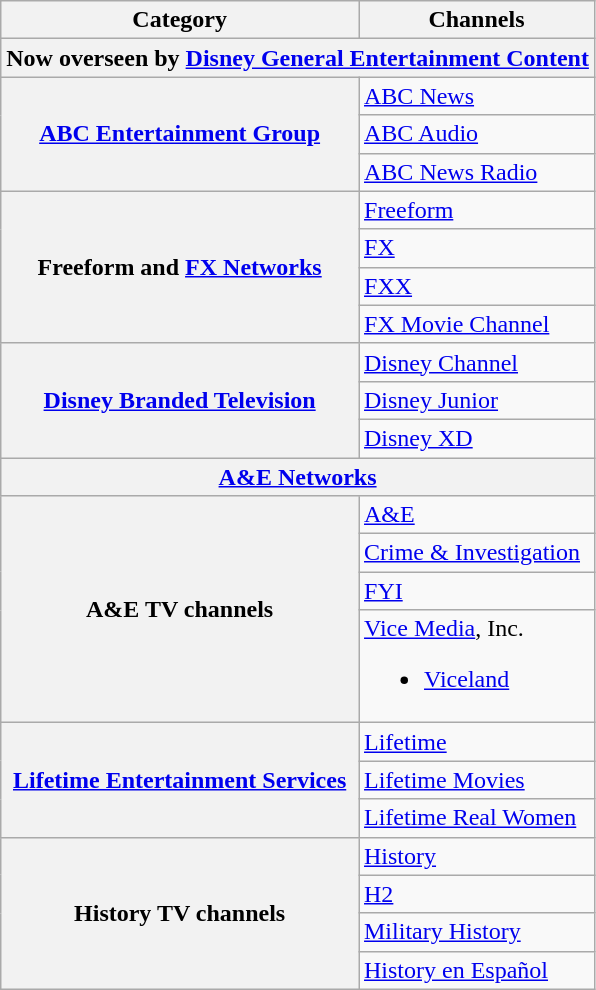<table class="wikitable sortable">
<tr>
<th>Category</th>
<th>Channels</th>
</tr>
<tr>
<th colspan="2">Now overseen by <a href='#'>Disney General Entertainment Content</a></th>
</tr>
<tr>
<th rowspan="3"><a href='#'>ABC Entertainment Group</a></th>
<td><a href='#'>ABC News</a></td>
</tr>
<tr>
<td><a href='#'>ABC Audio</a></td>
</tr>
<tr>
<td><a href='#'>ABC News Radio</a></td>
</tr>
<tr>
<th rowspan="4">Freeform and <a href='#'>FX Networks</a></th>
<td><a href='#'>Freeform</a></td>
</tr>
<tr>
<td><a href='#'>FX</a></td>
</tr>
<tr>
<td><a href='#'>FXX</a></td>
</tr>
<tr>
<td><a href='#'>FX Movie Channel</a></td>
</tr>
<tr>
<th rowspan="3"><a href='#'>Disney Branded Television</a></th>
<td><a href='#'>Disney Channel</a></td>
</tr>
<tr>
<td><a href='#'>Disney Junior</a></td>
</tr>
<tr>
<td><a href='#'>Disney XD</a></td>
</tr>
<tr>
<th colspan="2"><a href='#'>A&E Networks</a></th>
</tr>
<tr>
<th rowspan="4">A&E TV channels</th>
<td><a href='#'>A&E</a></td>
</tr>
<tr>
<td><a href='#'>Crime & Investigation</a></td>
</tr>
<tr>
<td><a href='#'>FYI</a></td>
</tr>
<tr>
<td><a href='#'>Vice Media</a>, Inc.<br><ul><li><a href='#'>Viceland</a></li></ul></td>
</tr>
<tr>
<th rowspan="3"><a href='#'>Lifetime Entertainment Services</a></th>
<td><a href='#'>Lifetime</a></td>
</tr>
<tr>
<td><a href='#'>Lifetime Movies</a></td>
</tr>
<tr>
<td><a href='#'>Lifetime Real Women</a></td>
</tr>
<tr>
<th rowspan="4">History TV channels</th>
<td><a href='#'>History</a></td>
</tr>
<tr>
<td><a href='#'>H2</a></td>
</tr>
<tr>
<td><a href='#'>Military History</a></td>
</tr>
<tr>
<td><a href='#'>History en Español</a></td>
</tr>
</table>
